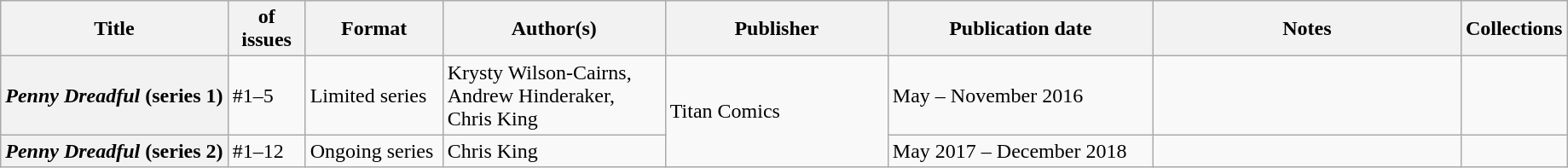<table class="wikitable">
<tr>
<th>Title</th>
<th style="width:40pt"> of issues</th>
<th style="width:75pt">Format</th>
<th style="width:125pt">Author(s)</th>
<th style="width:125pt">Publisher</th>
<th style="width:150pt">Publication date</th>
<th style="width:175pt">Notes</th>
<th>Collections</th>
</tr>
<tr>
<th><em>Penny Dreadful</em> (series 1)</th>
<td>#1–5</td>
<td>Limited series</td>
<td>Krysty Wilson-Cairns, Andrew Hinderaker, Chris King</td>
<td rowspan="2">Titan Comics</td>
<td>May – November 2016</td>
<td></td>
<td></td>
</tr>
<tr>
<th><em>Penny Dreadful</em> (series 2)</th>
<td>#1–12</td>
<td>Ongoing series</td>
<td>Chris King</td>
<td>May 2017 – December 2018</td>
<td></td>
<td></td>
</tr>
</table>
